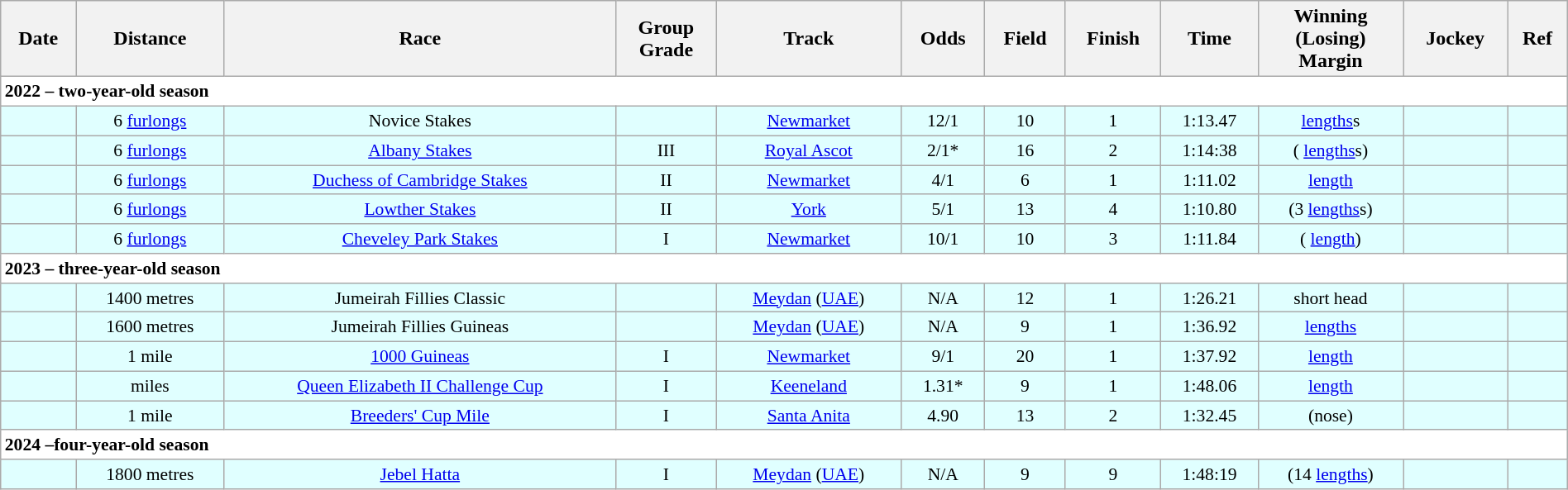<table class = "wikitable sortable" style="text-align:center; width:100%">
<tr>
<th scope="col">Date</th>
<th scope="col">Distance</th>
<th scope="col">Race</th>
<th scope="col">Group<br>Grade</th>
<th scope="col">Track</th>
<th scope="col">Odds</th>
<th scope="col">Field</th>
<th scope="col">Finish</th>
<th scope="col">Time</th>
<th scope="col">Winning<br>(Losing)<br>Margin</th>
<th scope="col">Jockey</th>
<th scope="col" class="unsortable">Ref</th>
</tr>
<tr style="font-size:90%; background-color:white">
<td align="left" colspan=12><strong>2022 – two-year-old season</strong></td>
</tr>
<tr style="font-size:90%; background-color:lightcyan">
<td></td>
<td>  6 <a href='#'>furlongs</a></td>
<td>Novice Stakes</td>
<td></td>
<td><a href='#'>Newmarket</a></td>
<td> 12/1</td>
<td>10</td>
<td>1</td>
<td>1:13.47</td>
<td>  <a href='#'>lengths</a>s</td>
<td></td>
<td></td>
</tr>
<tr style="font-size:90%; background-color:lightcyan">
<td></td>
<td>  6 <a href='#'>furlongs</a></td>
<td><a href='#'>Albany Stakes</a></td>
<td> III</td>
<td><a href='#'>Royal Ascot</a></td>
<td> 2/1*</td>
<td>16</td>
<td>2</td>
<td>1:14:38</td>
<td> ( <a href='#'>lengths</a>s)</td>
<td></td>
<td></td>
</tr>
<tr style="font-size:90%; background-color:lightcyan">
<td></td>
<td>  6 <a href='#'>furlongs</a></td>
<td><a href='#'>Duchess of Cambridge Stakes</a></td>
<td> II</td>
<td><a href='#'>Newmarket</a></td>
<td> 4/1</td>
<td>6</td>
<td>1</td>
<td>1:11.02</td>
<td>  <a href='#'>length</a></td>
<td></td>
<td></td>
</tr>
<tr style="font-size:90%; background-color:lightcyan">
<td></td>
<td>  6 <a href='#'>furlongs</a></td>
<td><a href='#'>Lowther Stakes</a></td>
<td> II</td>
<td><a href='#'>York</a></td>
<td> 5/1</td>
<td>13</td>
<td>4</td>
<td>1:10.80</td>
<td> (3 <a href='#'>lengths</a>s)</td>
<td></td>
<td></td>
</tr>
<tr style="font-size:90%; background-color:lightcyan">
<td></td>
<td>  6 <a href='#'>furlongs</a></td>
<td><a href='#'>Cheveley Park Stakes</a></td>
<td> I</td>
<td><a href='#'>Newmarket</a></td>
<td> 10/1</td>
<td>10</td>
<td>3</td>
<td>1:11.84</td>
<td> ( <a href='#'>length</a>)</td>
<td></td>
<td></td>
</tr>
<tr style="font-size:90%; background-color:white">
<td align="left" colspan=12><strong>2023 – three-year-old season</strong></td>
</tr>
<tr style="font-size:90%; background-color:lightcyan">
<td></td>
<td> 1400 metres</td>
<td>Jumeirah Fillies Classic</td>
<td></td>
<td><a href='#'>Meydan</a> (<a href='#'>UAE</a>)</td>
<td> N/A</td>
<td>12</td>
<td>1</td>
<td>1:26.21</td>
<td> short head</td>
<td></td>
<td></td>
</tr>
<tr style="font-size:90%; background-color:lightcyan">
<td></td>
<td> 1600 metres</td>
<td>Jumeirah Fillies Guineas</td>
<td></td>
<td><a href='#'>Meydan</a> (<a href='#'>UAE</a>)</td>
<td> N/A</td>
<td>9</td>
<td>1</td>
<td>1:36.92</td>
<td>  <a href='#'>lengths</a></td>
<td></td>
<td></td>
</tr>
<tr style="font-size:90%; background-color:lightcyan">
<td></td>
<td>  1 mile</td>
<td><a href='#'>1000 Guineas</a></td>
<td> I</td>
<td><a href='#'>Newmarket</a></td>
<td> 9/1</td>
<td>20</td>
<td>1</td>
<td>1:37.92</td>
<td>  <a href='#'>length</a></td>
<td></td>
<td></td>
</tr>
<tr style="font-size:90%; background-color:lightcyan">
<td></td>
<td>  miles</td>
<td><a href='#'>Queen Elizabeth II Challenge Cup</a></td>
<td>  I</td>
<td><a href='#'>Keeneland</a></td>
<td> 1.31*</td>
<td>9</td>
<td>1</td>
<td>1:48.06</td>
<td>  <a href='#'>length</a></td>
<td></td>
<td></td>
</tr>
<tr style="font-size:90%; background-color:lightcyan">
<td></td>
<td>   1 mile</td>
<td><a href='#'>Breeders' Cup Mile</a></td>
<td>I</td>
<td><a href='#'>Santa Anita</a></td>
<td> 4.90</td>
<td>13</td>
<td>2</td>
<td>1:32.45</td>
<td> (nose)</td>
<td></td>
<td></td>
</tr>
<tr style="font-size:90%; background-color:white">
<td align="left" colspan=12><strong>2024 –four-year-old season</strong></td>
</tr>
<tr style="font-size:90%; background-color:lightcyan">
<td></td>
<td> 1800 metres</td>
<td><a href='#'>Jebel Hatta</a></td>
<td> I</td>
<td><a href='#'>Meydan</a> (<a href='#'>UAE</a>)</td>
<td> N/A</td>
<td>9</td>
<td>9</td>
<td>1:48:19</td>
<td> (14 <a href='#'>lengths</a>)</td>
<td></td>
<td></td>
</tr>
</table>
